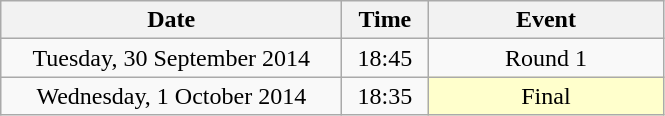<table class = "wikitable" style="text-align:center;">
<tr>
<th width=220>Date</th>
<th width=50>Time</th>
<th width=150>Event</th>
</tr>
<tr>
<td>Tuesday, 30 September 2014</td>
<td>18:45</td>
<td>Round 1</td>
</tr>
<tr>
<td>Wednesday, 1 October 2014</td>
<td>18:35</td>
<td bgcolor=ffffcc>Final</td>
</tr>
</table>
